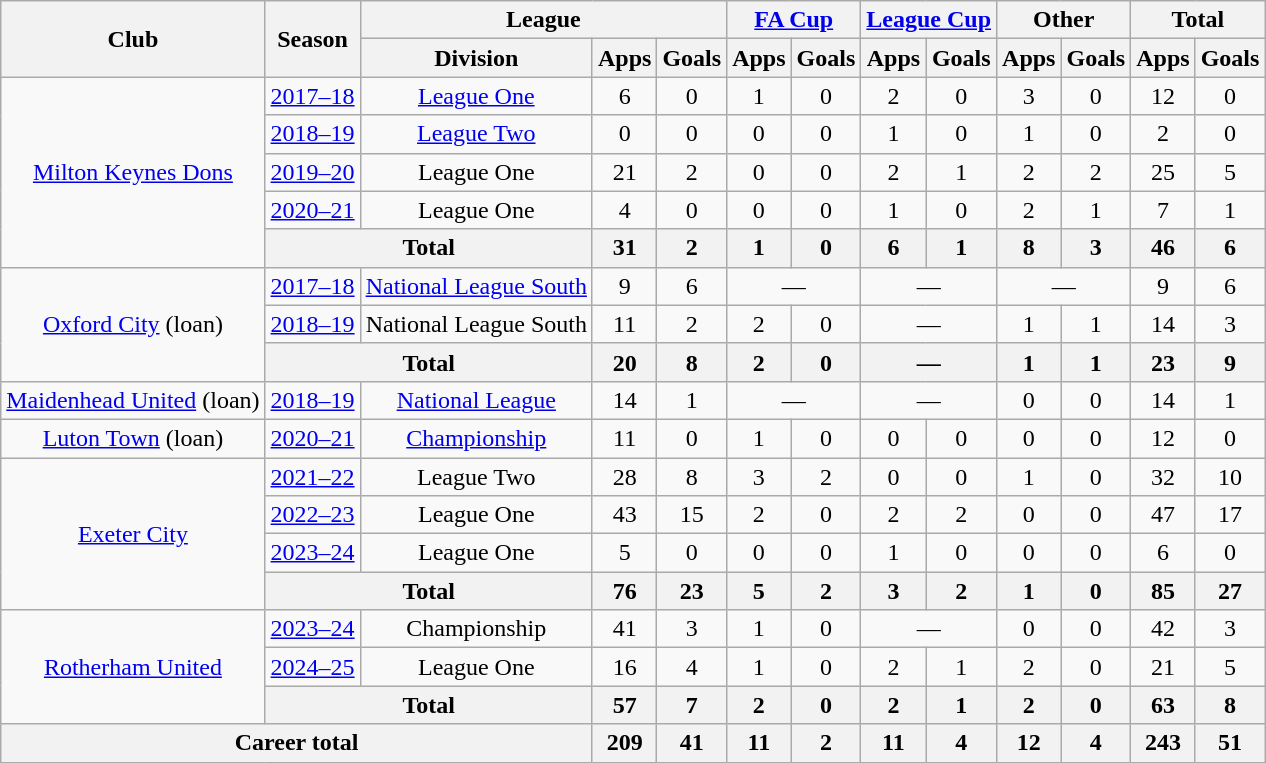<table class=wikitable style="text-align: center;">
<tr>
<th rowspan=2>Club</th>
<th rowspan=2>Season</th>
<th colspan=3>League</th>
<th colspan=2><a href='#'>FA Cup</a></th>
<th colspan=2><a href='#'>League Cup</a></th>
<th colspan=2>Other</th>
<th colspan=2>Total</th>
</tr>
<tr>
<th>Division</th>
<th>Apps</th>
<th>Goals</th>
<th>Apps</th>
<th>Goals</th>
<th>Apps</th>
<th>Goals</th>
<th>Apps</th>
<th>Goals</th>
<th>Apps</th>
<th>Goals</th>
</tr>
<tr>
<td rowspan=5><a href='#'>Milton Keynes Dons</a></td>
<td><a href='#'>2017–18</a></td>
<td><a href='#'>League One</a></td>
<td>6</td>
<td>0</td>
<td>1</td>
<td>0</td>
<td>2</td>
<td>0</td>
<td>3</td>
<td>0</td>
<td>12</td>
<td>0</td>
</tr>
<tr>
<td><a href='#'>2018–19</a></td>
<td><a href='#'>League Two</a></td>
<td>0</td>
<td>0</td>
<td>0</td>
<td>0</td>
<td>1</td>
<td>0</td>
<td>1</td>
<td>0</td>
<td>2</td>
<td>0</td>
</tr>
<tr>
<td><a href='#'>2019–20</a></td>
<td>League One</td>
<td>21</td>
<td>2</td>
<td>0</td>
<td>0</td>
<td>2</td>
<td>1</td>
<td>2</td>
<td>2</td>
<td>25</td>
<td>5</td>
</tr>
<tr>
<td><a href='#'>2020–21</a></td>
<td>League One</td>
<td>4</td>
<td>0</td>
<td>0</td>
<td>0</td>
<td>1</td>
<td>0</td>
<td>2</td>
<td>1</td>
<td>7</td>
<td>1</td>
</tr>
<tr>
<th colspan="2">Total</th>
<th>31</th>
<th>2</th>
<th>1</th>
<th>0</th>
<th>6</th>
<th>1</th>
<th>8</th>
<th>3</th>
<th>46</th>
<th>6</th>
</tr>
<tr>
<td rowspan="3"><a href='#'>Oxford City</a> (loan)</td>
<td><a href='#'>2017–18</a></td>
<td><a href='#'>National League South</a></td>
<td>9</td>
<td>6</td>
<td colspan="2">—</td>
<td colspan="2">—</td>
<td colspan="2">—</td>
<td>9</td>
<td>6</td>
</tr>
<tr>
<td><a href='#'>2018–19</a></td>
<td>National League South</td>
<td>11</td>
<td>2</td>
<td>2</td>
<td>0</td>
<td colspan="2">—</td>
<td>1</td>
<td>1</td>
<td>14</td>
<td>3</td>
</tr>
<tr>
<th colspan="2">Total</th>
<th>20</th>
<th>8</th>
<th>2</th>
<th>0</th>
<th colspan="2">—</th>
<th>1</th>
<th>1</th>
<th>23</th>
<th>9</th>
</tr>
<tr>
<td><a href='#'>Maidenhead United</a> (loan)</td>
<td><a href='#'>2018–19</a></td>
<td><a href='#'>National League</a></td>
<td>14</td>
<td>1</td>
<td colspan="2">—</td>
<td colspan="2">—</td>
<td>0</td>
<td>0</td>
<td>14</td>
<td>1</td>
</tr>
<tr>
<td><a href='#'>Luton Town</a> (loan)</td>
<td><a href='#'>2020–21</a></td>
<td><a href='#'>Championship</a></td>
<td>11</td>
<td>0</td>
<td>1</td>
<td>0</td>
<td>0</td>
<td>0</td>
<td>0</td>
<td>0</td>
<td>12</td>
<td>0</td>
</tr>
<tr>
<td rowspan="4"><a href='#'>Exeter City</a></td>
<td><a href='#'>2021–22</a></td>
<td>League Two</td>
<td>28</td>
<td>8</td>
<td>3</td>
<td>2</td>
<td>0</td>
<td>0</td>
<td>1</td>
<td>0</td>
<td>32</td>
<td>10</td>
</tr>
<tr>
<td><a href='#'>2022–23</a></td>
<td>League One</td>
<td>43</td>
<td>15</td>
<td>2</td>
<td>0</td>
<td>2</td>
<td>2</td>
<td>0</td>
<td>0</td>
<td>47</td>
<td>17</td>
</tr>
<tr>
<td><a href='#'>2023–24</a></td>
<td>League One</td>
<td>5</td>
<td>0</td>
<td>0</td>
<td>0</td>
<td>1</td>
<td>0</td>
<td>0</td>
<td>0</td>
<td>6</td>
<td>0</td>
</tr>
<tr>
<th colspan="2">Total</th>
<th>76</th>
<th>23</th>
<th>5</th>
<th>2</th>
<th>3</th>
<th>2</th>
<th>1</th>
<th>0</th>
<th>85</th>
<th>27</th>
</tr>
<tr>
<td rowspan="3"><a href='#'>Rotherham United</a></td>
<td><a href='#'>2023–24</a></td>
<td>Championship</td>
<td>41</td>
<td>3</td>
<td>1</td>
<td>0</td>
<td colspan=2>—</td>
<td>0</td>
<td>0</td>
<td>42</td>
<td>3</td>
</tr>
<tr>
<td><a href='#'>2024–25</a></td>
<td>League One</td>
<td>16</td>
<td>4</td>
<td>1</td>
<td>0</td>
<td>2</td>
<td>1</td>
<td>2</td>
<td>0</td>
<td>21</td>
<td>5</td>
</tr>
<tr>
<th colspan="2">Total</th>
<th>57</th>
<th>7</th>
<th>2</th>
<th>0</th>
<th>2</th>
<th>1</th>
<th>2</th>
<th>0</th>
<th>63</th>
<th>8</th>
</tr>
<tr>
<th colspan=3>Career total</th>
<th>209</th>
<th>41</th>
<th>11</th>
<th>2</th>
<th>11</th>
<th>4</th>
<th>12</th>
<th>4</th>
<th>243</th>
<th>51</th>
</tr>
</table>
